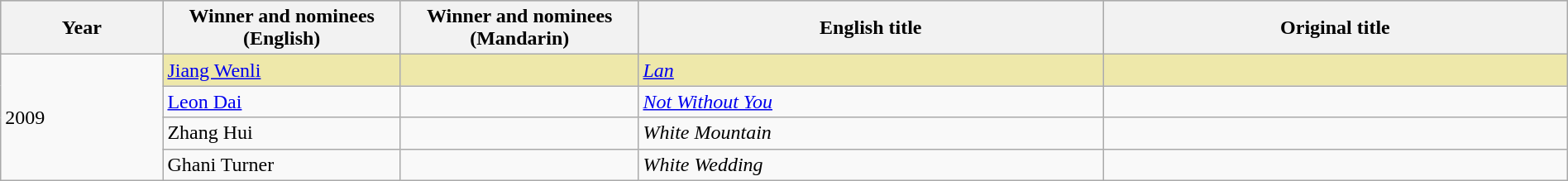<table class="wikitable" style="width:100%;">
<tr style="background:#bebebe">
<th width="100"><strong>Year</strong></th>
<th width="150"><strong>Winner and nominees<br>(English)</strong></th>
<th width="150"><strong>Winner and nominees<br>(Mandarin)</strong></th>
<th width="300"><strong>English title</strong></th>
<th width="300"><strong>Original title</strong></th>
</tr>
<tr>
<td rowspan="4">2009</td>
<td style="background:#EEE8AA;"><a href='#'>Jiang Wenli</a></td>
<td style="background:#EEE8AA;"></td>
<td style="background:#EEE8AA;"><em><a href='#'>Lan</a></em></td>
<td style="background:#EEE8AA;"></td>
</tr>
<tr>
<td><a href='#'>Leon Dai</a></td>
<td></td>
<td><em><a href='#'>Not Without You</a></em></td>
<td></td>
</tr>
<tr>
<td>Zhang Hui</td>
<td></td>
<td><em>White Mountain</em></td>
<td></td>
</tr>
<tr>
<td>Ghani Turner</td>
<td></td>
<td><em>White Wedding</em></td>
<td></td>
</tr>
</table>
